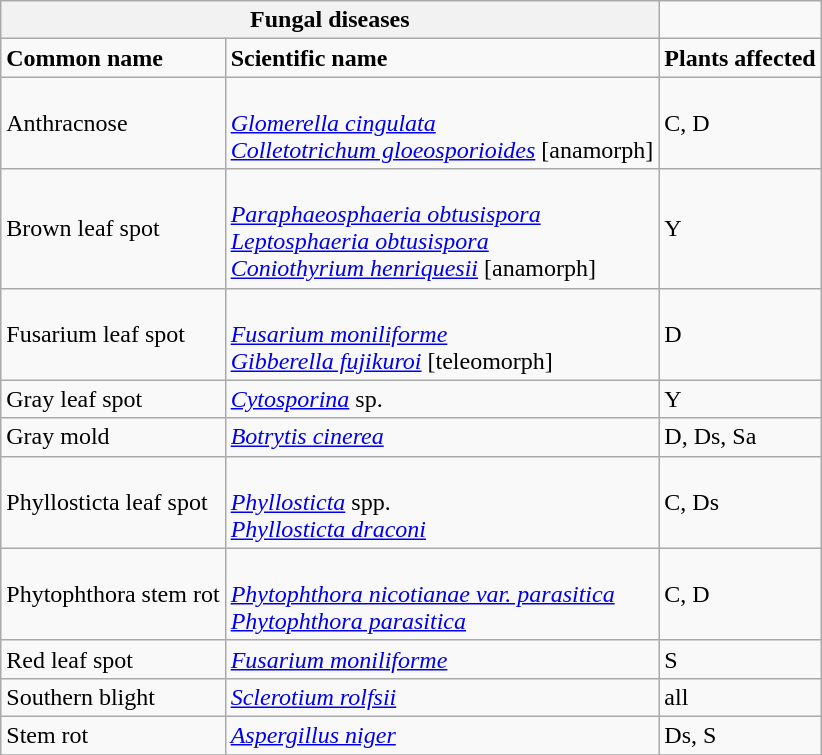<table class="wikitable" style="clear">
<tr>
<th colspan=2><strong>Fungal diseases</strong><br></th>
</tr>
<tr>
<td><strong>Common name</strong></td>
<td><strong>Scientific name</strong></td>
<td><strong>Plants affected</strong></td>
</tr>
<tr>
<td>Anthracnose</td>
<td><br><em><a href='#'>Glomerella cingulata</a></em><br>
<em><a href='#'>Colletotrichum gloeosporioides</a></em> [anamorph]</td>
<td>C, D</td>
</tr>
<tr>
<td>Brown leaf spot</td>
<td><br><em><a href='#'>Paraphaeosphaeria obtusispora</a></em> <br>
 <em><a href='#'>Leptosphaeria obtusispora</a></em><br>
<em><a href='#'>Coniothyrium henriquesii</a></em> [anamorph]</td>
<td>Y</td>
</tr>
<tr>
<td>Fusarium leaf spot</td>
<td><br><em><a href='#'>Fusarium moniliforme</a></em><br>
<em><a href='#'>Gibberella fujikuroi</a></em> [teleomorph]</td>
<td>D</td>
</tr>
<tr>
<td>Gray leaf spot</td>
<td><em><a href='#'>Cytosporina</a></em> sp.</td>
<td>Y</td>
</tr>
<tr>
<td>Gray mold</td>
<td><em><a href='#'>Botrytis cinerea</a></em></td>
<td>D, Ds, Sa</td>
</tr>
<tr>
<td>Phyllosticta leaf spot</td>
<td><br><em><a href='#'>Phyllosticta</a></em> spp.<br>
<em><a href='#'>Phyllosticta draconi</a></em></td>
<td>C, Ds</td>
</tr>
<tr>
<td>Phytophthora stem rot</td>
<td><br><em><a href='#'>Phytophthora nicotianae var. parasitica</a></em> <br>
 <em><a href='#'>Phytophthora parasitica</a></em></td>
<td>C, D</td>
</tr>
<tr>
<td>Red leaf spot</td>
<td><em><a href='#'>Fusarium moniliforme</a></em></td>
<td>S</td>
</tr>
<tr>
<td>Southern blight</td>
<td><em><a href='#'>Sclerotium rolfsii</a></em></td>
<td>all</td>
</tr>
<tr>
<td>Stem rot</td>
<td><em><a href='#'>Aspergillus niger</a></em></td>
<td>Ds, S</td>
</tr>
<tr>
</tr>
</table>
